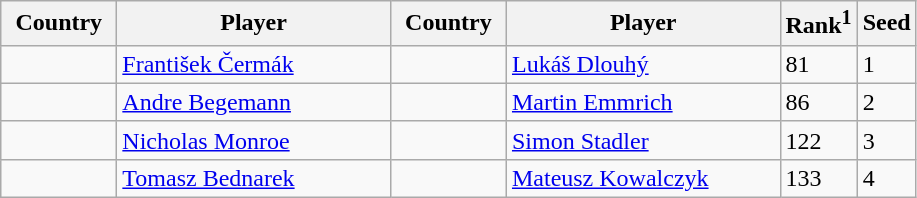<table class="sortable wikitable">
<tr>
<th width="70">Country</th>
<th width="175">Player</th>
<th width="70">Country</th>
<th width="175">Player</th>
<th>Rank<sup>1</sup></th>
<th>Seed</th>
</tr>
<tr>
<td></td>
<td><a href='#'>František Čermák</a></td>
<td></td>
<td><a href='#'>Lukáš Dlouhý</a></td>
<td>81</td>
<td>1</td>
</tr>
<tr>
<td></td>
<td><a href='#'>Andre Begemann</a></td>
<td></td>
<td><a href='#'>Martin Emmrich</a></td>
<td>86</td>
<td>2</td>
</tr>
<tr>
<td></td>
<td><a href='#'>Nicholas Monroe</a></td>
<td></td>
<td><a href='#'>Simon Stadler</a></td>
<td>122</td>
<td>3</td>
</tr>
<tr>
<td></td>
<td><a href='#'>Tomasz Bednarek</a></td>
<td></td>
<td><a href='#'>Mateusz Kowalczyk</a></td>
<td>133</td>
<td>4</td>
</tr>
</table>
